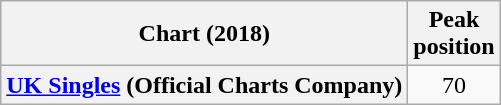<table class="wikitable plainrowheaders" style="text-align:center">
<tr>
<th scope="col">Chart (2018)</th>
<th scope="col">Peak<br>position</th>
</tr>
<tr>
<th scope="row"><a href='#'>UK Singles</a> (Official Charts Company)</th>
<td>70</td>
</tr>
</table>
